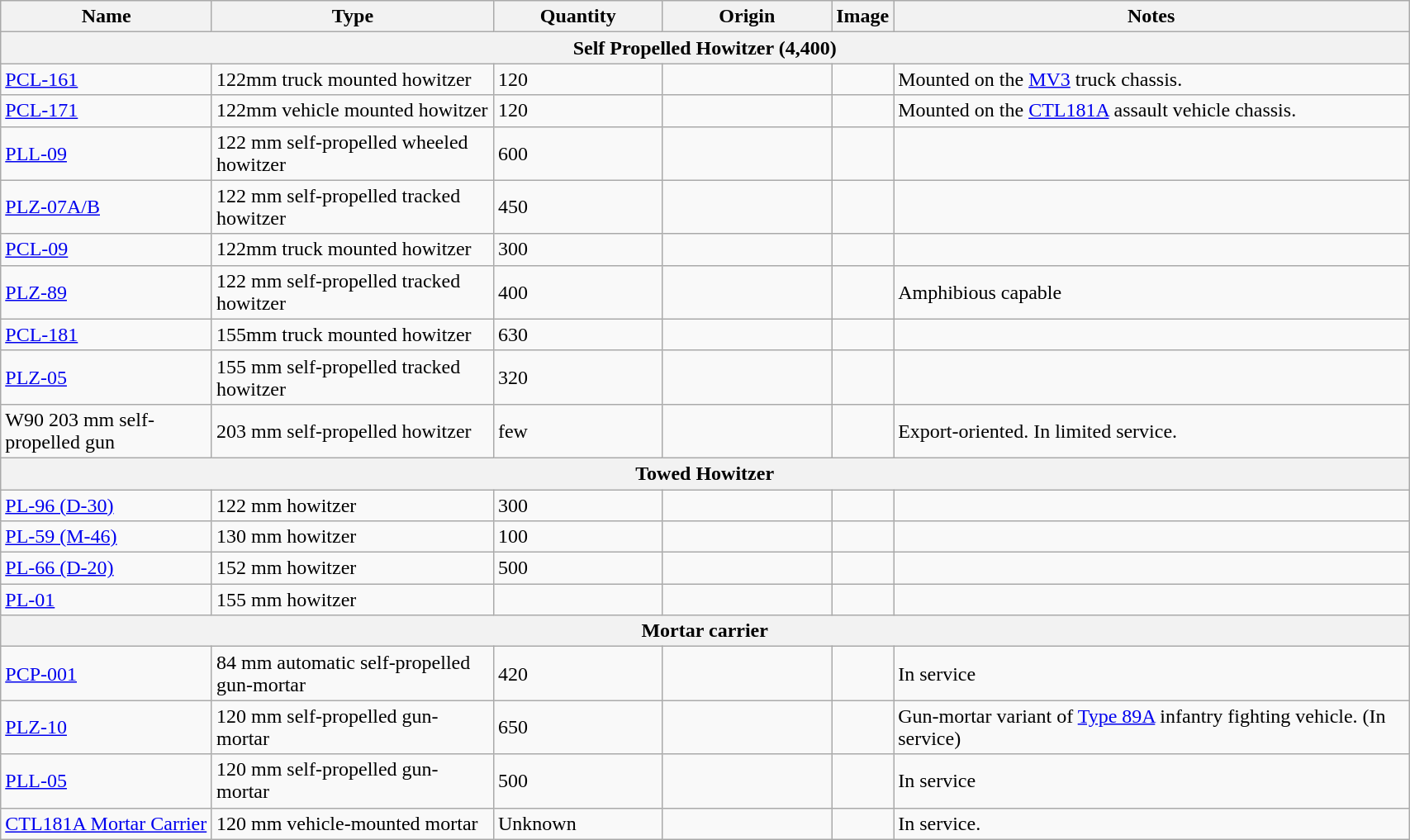<table class="wikitable" style="width:90%;">
<tr>
<th style="width:15%;">Name</th>
<th style="width:20%;">Type</th>
<th style="width:12%;">Quantity</th>
<th style="width:12%;">Origin</th>
<th>Image</th>
<th>Notes</th>
</tr>
<tr>
<th colspan="6">Self Propelled Howitzer (4,400)</th>
</tr>
<tr>
<td><a href='#'>PCL-161</a></td>
<td>122mm truck mounted howitzer</td>
<td>120</td>
<td></td>
<td></td>
<td>Mounted on the <a href='#'>MV3</a> truck chassis.</td>
</tr>
<tr>
<td><a href='#'>PCL-171</a></td>
<td>122mm vehicle mounted howitzer</td>
<td>120</td>
<td></td>
<td></td>
<td>Mounted on the <a href='#'>CTL181A</a> assault vehicle chassis.</td>
</tr>
<tr>
<td><a href='#'>PLL-09</a></td>
<td>122 mm self-propelled wheeled howitzer</td>
<td>600</td>
<td></td>
<td></td>
<td></td>
</tr>
<tr>
<td><a href='#'>PLZ-07A/B</a></td>
<td>122 mm self-propelled tracked howitzer</td>
<td>450</td>
<td></td>
<td></td>
<td></td>
</tr>
<tr>
<td><a href='#'>PCL-09</a></td>
<td>122mm truck mounted howitzer</td>
<td>300</td>
<td></td>
<td></td>
<td></td>
</tr>
<tr>
<td><a href='#'>PLZ-89</a></td>
<td>122 mm self-propelled tracked howitzer</td>
<td>400</td>
<td></td>
<td></td>
<td>Amphibious capable</td>
</tr>
<tr>
<td><a href='#'>PCL-181</a></td>
<td>155mm truck mounted howitzer</td>
<td>630</td>
<td></td>
<td></td>
<td></td>
</tr>
<tr>
<td><a href='#'>PLZ-05</a></td>
<td>155 mm self-propelled tracked howitzer</td>
<td>320</td>
<td></td>
<td></td>
<td></td>
</tr>
<tr>
<td>W90 203 mm self-propelled gun</td>
<td>203 mm self-propelled howitzer</td>
<td>few</td>
<td></td>
<td></td>
<td>Export-oriented. In limited service.</td>
</tr>
<tr>
<th colspan="6">Towed Howitzer</th>
</tr>
<tr>
<td><a href='#'>PL-96 (D-30)</a></td>
<td>122 mm howitzer</td>
<td>300</td>
<td></td>
<td></td>
<td></td>
</tr>
<tr>
<td><a href='#'>PL-59 (M-46)</a></td>
<td>130 mm howitzer</td>
<td>100</td>
<td></td>
<td></td>
<td></td>
</tr>
<tr>
<td><a href='#'>PL-66 (D-20)</a></td>
<td>152 mm howitzer</td>
<td>500</td>
<td></td>
<td></td>
<td></td>
</tr>
<tr>
<td><a href='#'>PL-01</a></td>
<td>155 mm howitzer</td>
<td></td>
<td></td>
<td></td>
<td></td>
</tr>
<tr>
<th colspan="6">Mortar carrier</th>
</tr>
<tr>
<td><a href='#'>PCP-001</a></td>
<td>84 mm automatic self-propelled gun-mortar</td>
<td>420</td>
<td></td>
<td></td>
<td>In service</td>
</tr>
<tr>
<td><a href='#'>PLZ-10</a></td>
<td>120 mm self-propelled gun-mortar</td>
<td>650</td>
<td></td>
<td></td>
<td>Gun-mortar variant of <a href='#'>Type 89A</a> infantry fighting vehicle. (In service)</td>
</tr>
<tr>
<td><a href='#'>PLL-05</a></td>
<td>120 mm self-propelled gun-mortar</td>
<td>500</td>
<td></td>
<td></td>
<td>In service</td>
</tr>
<tr>
<td><a href='#'>CTL181A Mortar Carrier</a></td>
<td>120 mm vehicle-mounted mortar</td>
<td>Unknown</td>
<td></td>
<td></td>
<td>In service.</td>
</tr>
</table>
